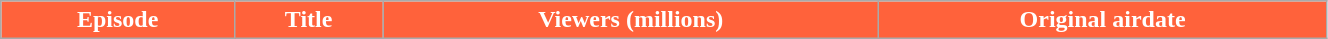<table class="wikitable plainrowheaders" style="width:70%;">
<tr style="color:#fff;">
<th style="background:#FF623B;">Episode</th>
<th style="background:#FF623B;">Title</th>
<th style="background:#FF623B;">Viewers (millions)</th>
<th style="background:#FF623B;">Original airdate<br>






</th>
</tr>
</table>
